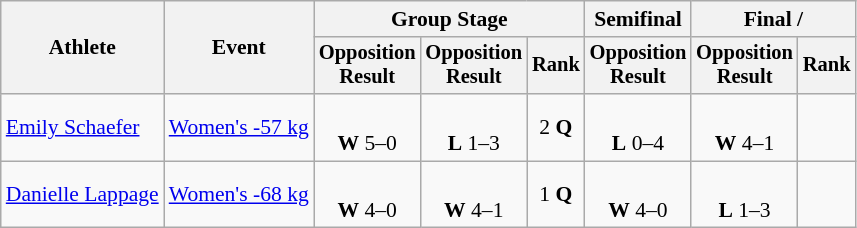<table class="wikitable" style="font-size:90%;">
<tr>
<th rowspan=2>Athlete</th>
<th rowspan=2>Event</th>
<th colspan=3>Group Stage</th>
<th>Semifinal</th>
<th colspan=2>Final / </th>
</tr>
<tr style="font-size: 95%">
<th>Opposition<br>Result</th>
<th>Opposition<br>Result</th>
<th>Rank</th>
<th>Opposition<br>Result</th>
<th>Opposition<br>Result</th>
<th>Rank</th>
</tr>
<tr align=center>
<td align=left><a href='#'>Emily Schaefer</a></td>
<td align=left><a href='#'>Women's -57 kg</a></td>
<td><br><strong>W</strong> 5–0 <sup></sup></td>
<td><br><strong>L</strong> 1–3 <sup></sup></td>
<td>2 <strong>Q</strong></td>
<td><br><strong>L</strong> 0–4 <sup></sup></td>
<td><br><strong>W</strong> 4–1 <sup></sup></td>
<td></td>
</tr>
<tr align=center>
<td align=left><a href='#'>Danielle Lappage</a></td>
<td align=left><a href='#'>Women's -68 kg</a></td>
<td><br><strong>W</strong> 4–0 <sup></sup></td>
<td><br><strong>W</strong> 4–1 <sup></sup></td>
<td>1 <strong>Q</strong></td>
<td><br><strong>W</strong> 4–0 <sup></sup></td>
<td><br><strong>L</strong> 1–3 <sup></sup></td>
<td></td>
</tr>
</table>
